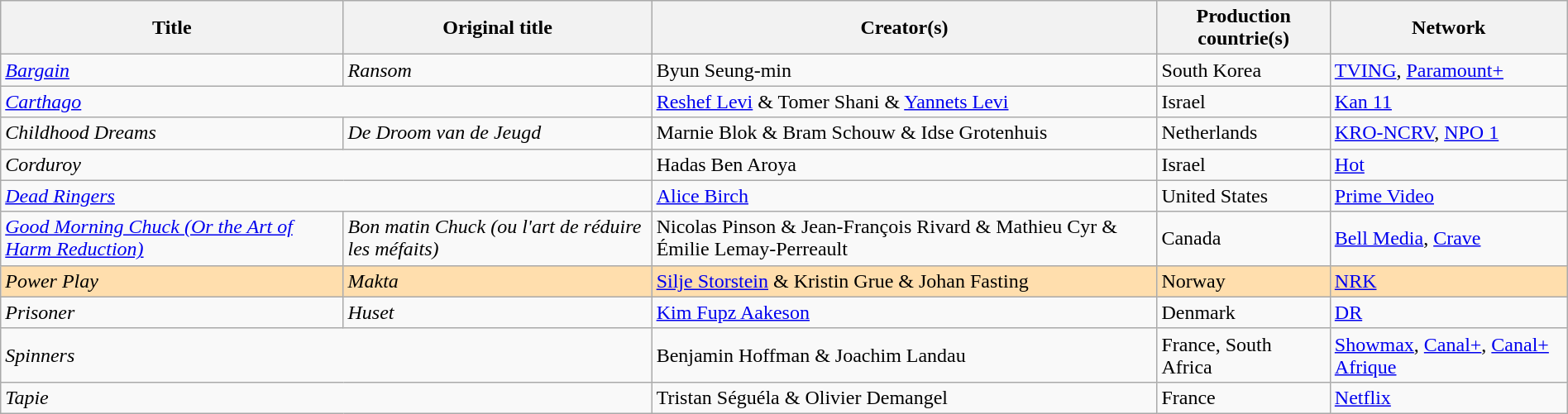<table class="sortable wikitable" style="width:100%; margin-bottom:4px">
<tr>
<th scope="col">Title</th>
<th scope="col">Original title</th>
<th scope="col">Creator(s)</th>
<th scope="col">Production countrie(s)</th>
<th scope="col">Network</th>
</tr>
<tr>
<td><em><a href='#'>Bargain</a></em></td>
<td><em>Ransom</em></td>
<td>Byun Seung-min</td>
<td>South Korea</td>
<td><a href='#'>TVING</a>, <a href='#'>Paramount+</a></td>
</tr>
<tr>
<td colspan="2"><em><a href='#'>Carthago</a></em></td>
<td><a href='#'>Reshef Levi</a> & Tomer Shani & <a href='#'>Yannets Levi</a></td>
<td>Israel</td>
<td><a href='#'>Kan 11</a></td>
</tr>
<tr>
<td><em>Childhood Dreams</em></td>
<td><em>De Droom van de Jeugd</em></td>
<td>Marnie Blok & Bram Schouw & Idse Grotenhuis</td>
<td>Netherlands</td>
<td><a href='#'>KRO-NCRV</a>, <a href='#'>NPO 1</a></td>
</tr>
<tr>
<td colspan="2"><em>Corduroy</em></td>
<td>Hadas Ben Aroya</td>
<td>Israel</td>
<td><a href='#'>Hot</a></td>
</tr>
<tr>
<td colspan="2"><em><a href='#'>Dead Ringers</a></em></td>
<td><a href='#'>Alice Birch</a></td>
<td>United States</td>
<td><a href='#'>Prime Video</a></td>
</tr>
<tr>
<td><em><a href='#'>Good Morning Chuck (Or the Art of Harm Reduction)</a></em></td>
<td><em>Bon matin Chuck (ou l'art de réduire les méfaits)</em></td>
<td>Nicolas Pinson & Jean-François Rivard & Mathieu Cyr & Émilie Lemay-Perreault</td>
<td>Canada</td>
<td><a href='#'>Bell Media</a>, <a href='#'>Crave</a></td>
</tr>
<tr style="background:#FFDEAD;">
<td><em>Power Play</em></td>
<td><em>Makta</em></td>
<td><a href='#'>Silje Storstein</a> & Kristin Grue & Johan Fasting</td>
<td>Norway</td>
<td><a href='#'>NRK</a></td>
</tr>
<tr>
<td><em>Prisoner</em></td>
<td><em>Huset</em></td>
<td><a href='#'>Kim Fupz Aakeson</a></td>
<td>Denmark</td>
<td><a href='#'>DR</a></td>
</tr>
<tr>
<td colspan="2"><em>Spinners</em></td>
<td>Benjamin Hoffman & Joachim Landau</td>
<td>France, South Africa</td>
<td><a href='#'>Showmax</a>, <a href='#'>Canal+</a>, <a href='#'>Canal+ Afrique</a></td>
</tr>
<tr>
<td colspan="2"><em>Tapie</em></td>
<td>Tristan Séguéla & Olivier Demangel</td>
<td>France</td>
<td><a href='#'>Netflix</a></td>
</tr>
</table>
